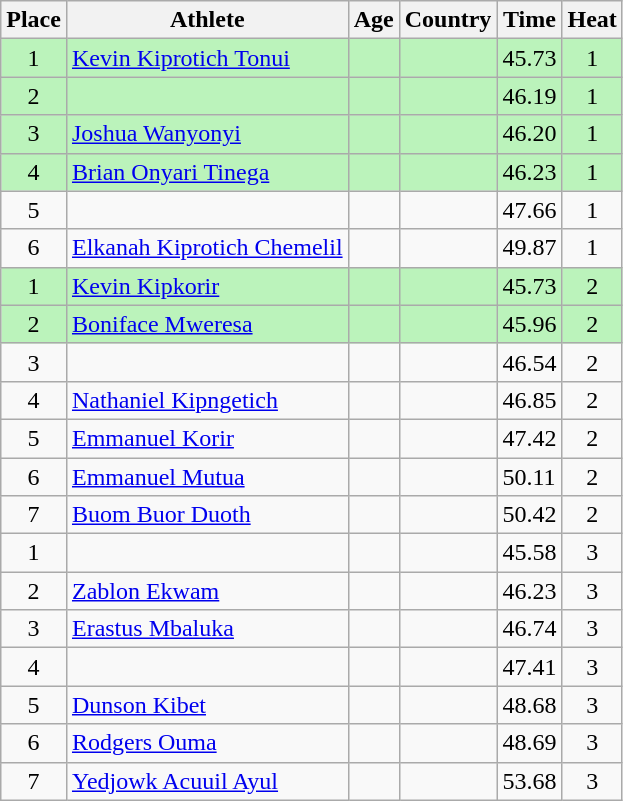<table class="wikitable mw-datatable sortable">
<tr>
<th>Place</th>
<th>Athlete</th>
<th>Age</th>
<th>Country</th>
<th>Time</th>
<th>Heat</th>
</tr>
<tr bgcolor=#bbf3bb>
<td align=center>1</td>
<td><a href='#'>Kevin Kiprotich Tonui</a></td>
<td></td>
<td></td>
<td>45.73</td>
<td align=center>1</td>
</tr>
<tr bgcolor=#bbf3bb>
<td align=center>2</td>
<td></td>
<td></td>
<td></td>
<td>46.19</td>
<td align=center>1</td>
</tr>
<tr bgcolor=#bbf3bb>
<td align=center>3</td>
<td><a href='#'>Joshua Wanyonyi</a></td>
<td></td>
<td></td>
<td>46.20</td>
<td align=center>1</td>
</tr>
<tr bgcolor=#bbf3bb>
<td align=center>4</td>
<td><a href='#'>Brian Onyari Tinega</a></td>
<td></td>
<td></td>
<td>46.23</td>
<td align=center>1</td>
</tr>
<tr>
<td align=center>5</td>
<td></td>
<td></td>
<td></td>
<td>47.66</td>
<td align=center>1</td>
</tr>
<tr>
<td align=center>6</td>
<td><a href='#'>Elkanah Kiprotich Chemelil</a></td>
<td></td>
<td></td>
<td>49.87</td>
<td align=center>1</td>
</tr>
<tr bgcolor=#bbf3bb>
<td align=center>1</td>
<td><a href='#'>Kevin Kipkorir</a></td>
<td></td>
<td></td>
<td>45.73</td>
<td align=center>2</td>
</tr>
<tr bgcolor=#bbf3bb>
<td align=center>2</td>
<td><a href='#'>Boniface Mweresa</a></td>
<td></td>
<td></td>
<td>45.96</td>
<td align=center>2</td>
</tr>
<tr>
<td align=center>3</td>
<td></td>
<td></td>
<td></td>
<td>46.54</td>
<td align=center>2</td>
</tr>
<tr>
<td align=center>4</td>
<td><a href='#'>Nathaniel Kipngetich</a></td>
<td></td>
<td></td>
<td>46.85</td>
<td align=center>2</td>
</tr>
<tr>
<td align=center>5</td>
<td><a href='#'>Emmanuel Korir</a></td>
<td></td>
<td></td>
<td>47.42</td>
<td align=center>2</td>
</tr>
<tr>
<td align=center>6</td>
<td><a href='#'>Emmanuel Mutua</a></td>
<td></td>
<td></td>
<td>50.11</td>
<td align=center>2</td>
</tr>
<tr>
<td align=center>7</td>
<td><a href='#'>Buom Buor Duoth</a></td>
<td></td>
<td></td>
<td>50.42</td>
<td align=center>2</td>
</tr>
<tr>
<td align=center>1</td>
<td></td>
<td></td>
<td></td>
<td>45.58</td>
<td align=center>3</td>
</tr>
<tr>
<td align=center>2</td>
<td><a href='#'>Zablon Ekwam</a></td>
<td></td>
<td></td>
<td>46.23</td>
<td align=center>3</td>
</tr>
<tr>
<td align=center>3</td>
<td><a href='#'>Erastus Mbaluka</a></td>
<td></td>
<td></td>
<td>46.74</td>
<td align=center>3</td>
</tr>
<tr>
<td align=center>4</td>
<td></td>
<td></td>
<td></td>
<td>47.41</td>
<td align=center>3</td>
</tr>
<tr>
<td align=center>5</td>
<td><a href='#'>Dunson Kibet</a></td>
<td></td>
<td></td>
<td>48.68</td>
<td align=center>3</td>
</tr>
<tr>
<td align=center>6</td>
<td><a href='#'>Rodgers Ouma</a></td>
<td></td>
<td></td>
<td>48.69</td>
<td align=center>3</td>
</tr>
<tr>
<td align=center>7</td>
<td><a href='#'>Yedjowk Acuuil Ayul</a></td>
<td></td>
<td></td>
<td>53.68</td>
<td align=center>3</td>
</tr>
</table>
